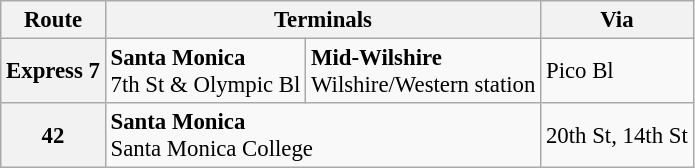<table class="wikitable sortable" style="font-size: 95%;" |>
<tr>
<th>Route</th>
<th colspan="2">Terminals</th>
<th>Via</th>
</tr>
<tr>
<th>Express 7</th>
<td><strong>Santa Monica</strong><br>7th St & Olympic Bl</td>
<td><strong>Mid-Wilshire</strong><br>Wilshire/Western station</td>
<td>Pico Bl</td>
</tr>
<tr>
<th>42</th>
<td colspan="2"><strong>Santa Monica</strong><br>Santa Monica College</td>
<td>20th St, 14th St</td>
</tr>
</table>
